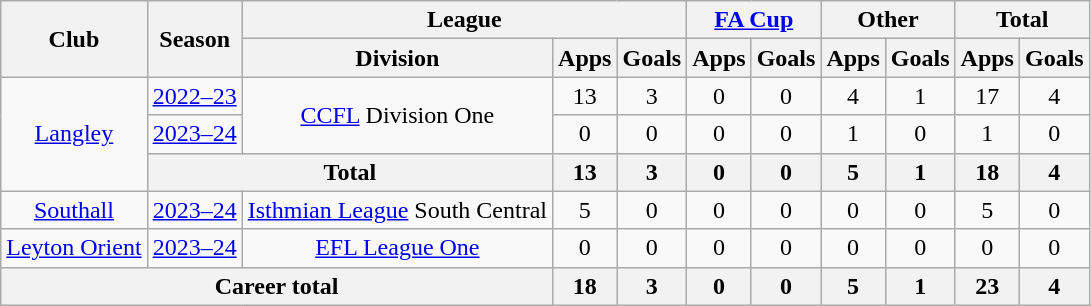<table class="wikitable" style="text-align: center;">
<tr>
<th rowspan=2>Club</th>
<th rowspan=2>Season</th>
<th colspan=3>League</th>
<th colspan=2><a href='#'>FA Cup</a></th>
<th colspan=2>Other</th>
<th colspan=2>Total</th>
</tr>
<tr>
<th>Division</th>
<th>Apps</th>
<th>Goals</th>
<th>Apps</th>
<th>Goals</th>
<th>Apps</th>
<th>Goals</th>
<th>Apps</th>
<th>Goals</th>
</tr>
<tr>
<td rowspan=3><a href='#'>Langley</a></td>
<td><a href='#'>2022–23</a></td>
<td rowspan=2><a href='#'>CCFL</a> Division One</td>
<td>13</td>
<td>3</td>
<td>0</td>
<td>0</td>
<td>4</td>
<td>1</td>
<td>17</td>
<td>4</td>
</tr>
<tr>
<td><a href='#'>2023–24</a></td>
<td>0</td>
<td>0</td>
<td>0</td>
<td>0</td>
<td>1</td>
<td>0</td>
<td>1</td>
<td>0</td>
</tr>
<tr>
<th colspan=2>Total</th>
<th>13</th>
<th>3</th>
<th>0</th>
<th>0</th>
<th>5</th>
<th>1</th>
<th>18</th>
<th>4</th>
</tr>
<tr>
<td><a href='#'>Southall</a></td>
<td><a href='#'>2023–24</a></td>
<td><a href='#'>Isthmian League</a> South Central</td>
<td>5</td>
<td>0</td>
<td>0</td>
<td>0</td>
<td>0</td>
<td>0</td>
<td>5</td>
<td>0</td>
</tr>
<tr>
<td><a href='#'>Leyton Orient</a></td>
<td><a href='#'>2023–24</a></td>
<td><a href='#'>EFL League One</a></td>
<td>0</td>
<td>0</td>
<td>0</td>
<td>0</td>
<td>0</td>
<td>0</td>
<td>0</td>
<td>0</td>
</tr>
<tr>
<th colspan=3>Career total</th>
<th>18</th>
<th>3</th>
<th>0</th>
<th>0</th>
<th>5</th>
<th>1</th>
<th>23</th>
<th>4</th>
</tr>
</table>
